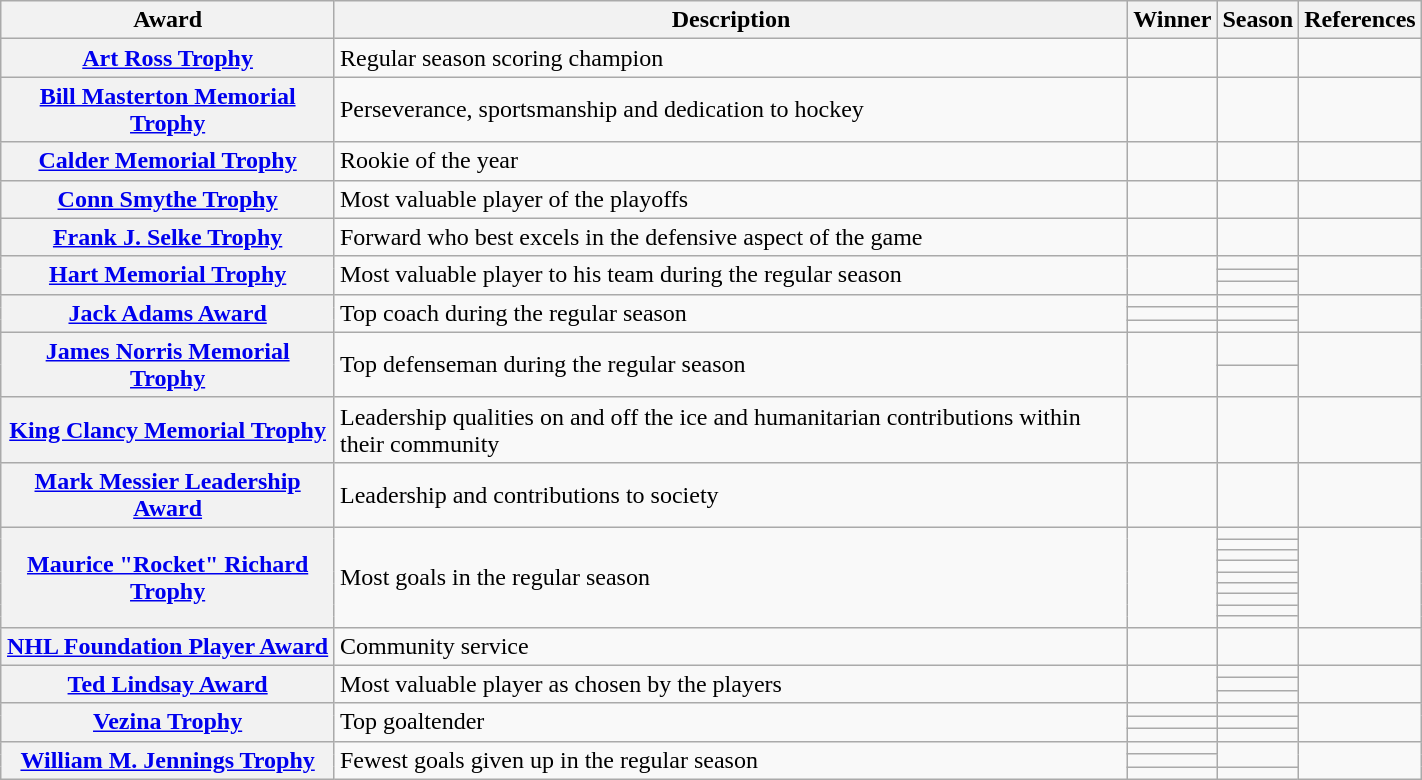<table class="wikitable sortable" width="75%">
<tr>
<th scope="col">Award</th>
<th scope="col" class="unsortable">Description</th>
<th scope="col">Winner</th>
<th scope="col">Season</th>
<th scope="col" class="unsortable">References</th>
</tr>
<tr>
<th scope="row"><a href='#'>Art Ross Trophy</a></th>
<td>Regular season scoring champion</td>
<td></td>
<td></td>
<td></td>
</tr>
<tr>
<th scope="row"><a href='#'>Bill Masterton Memorial Trophy</a></th>
<td>Perseverance, sportsmanship and dedication to hockey</td>
<td></td>
<td></td>
<td></td>
</tr>
<tr>
<th scope="row"><a href='#'>Calder Memorial Trophy</a></th>
<td>Rookie of the year</td>
<td></td>
<td></td>
<td></td>
</tr>
<tr>
<th scope="row"><a href='#'>Conn Smythe Trophy</a></th>
<td>Most valuable player of the playoffs</td>
<td></td>
<td></td>
<td></td>
</tr>
<tr>
<th scope="row"><a href='#'>Frank J. Selke Trophy</a></th>
<td>Forward who best excels in the defensive aspect of the game</td>
<td></td>
<td></td>
<td></td>
</tr>
<tr>
<th scope="row" rowspan="3"><a href='#'>Hart Memorial Trophy</a></th>
<td rowspan="3">Most valuable player to his team during the regular season</td>
<td rowspan="3"></td>
<td></td>
<td rowspan="3"></td>
</tr>
<tr>
<td></td>
</tr>
<tr>
<td></td>
</tr>
<tr>
<th scope="row" rowspan="3"><a href='#'>Jack Adams Award</a></th>
<td rowspan="3">Top coach during the regular season</td>
<td></td>
<td></td>
<td rowspan="3"></td>
</tr>
<tr>
<td></td>
<td></td>
</tr>
<tr>
<td></td>
<td></td>
</tr>
<tr>
<th scope="row" rowspan="2"><a href='#'>James Norris Memorial Trophy</a></th>
<td rowspan="2">Top defenseman during the regular season</td>
<td rowspan="2"></td>
<td></td>
<td rowspan="2"></td>
</tr>
<tr>
<td></td>
</tr>
<tr>
<th scope="row"><a href='#'>King Clancy Memorial Trophy</a></th>
<td>Leadership qualities on and off the ice and humanitarian contributions within their community</td>
<td></td>
<td></td>
<td></td>
</tr>
<tr>
<th scope="row"><a href='#'>Mark Messier Leadership Award</a></th>
<td>Leadership and contributions to society</td>
<td></td>
<td></td>
<td></td>
</tr>
<tr>
<th scope="row" rowspan="9"><a href='#'>Maurice "Rocket" Richard Trophy</a></th>
<td rowspan="9">Most goals in the regular season</td>
<td rowspan="9"></td>
<td></td>
<td rowspan="9"></td>
</tr>
<tr>
<td></td>
</tr>
<tr>
<td></td>
</tr>
<tr>
<td></td>
</tr>
<tr>
<td></td>
</tr>
<tr>
<td></td>
</tr>
<tr>
<td></td>
</tr>
<tr>
<td></td>
</tr>
<tr>
<td></td>
</tr>
<tr>
<th scope="row"><a href='#'>NHL Foundation Player Award</a></th>
<td>Community service</td>
<td></td>
<td></td>
<td></td>
</tr>
<tr>
<th scope="row" rowspan="3"><a href='#'>Ted Lindsay Award</a></th>
<td rowspan="3">Most valuable player as chosen by the players</td>
<td rowspan="3"></td>
<td></td>
<td rowspan="3"></td>
</tr>
<tr>
<td></td>
</tr>
<tr>
<td></td>
</tr>
<tr>
<th scope="row" rowspan="3"><a href='#'>Vezina Trophy</a></th>
<td rowspan="3">Top goaltender</td>
<td></td>
<td></td>
<td rowspan="3"></td>
</tr>
<tr>
<td></td>
<td></td>
</tr>
<tr>
<td></td>
<td></td>
</tr>
<tr>
<th scope="row" rowspan="3"><a href='#'>William M. Jennings Trophy</a></th>
<td rowspan="3">Fewest goals given up in the regular season</td>
<td></td>
<td rowspan="2"></td>
<td rowspan="3"></td>
</tr>
<tr>
<td></td>
</tr>
<tr>
<td></td>
<td></td>
</tr>
</table>
